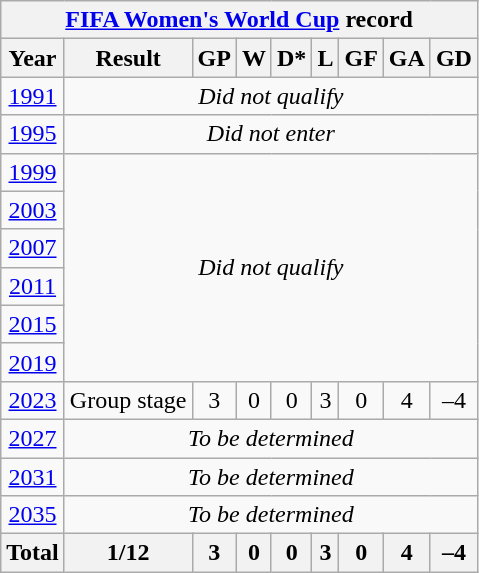<table class="wikitable" style="text-align: center">
<tr>
<th colspan=10><a href='#'>FIFA Women's World Cup</a> record</th>
</tr>
<tr>
<th>Year</th>
<th>Result</th>
<th>GP</th>
<th>W</th>
<th>D*</th>
<th>L</th>
<th>GF</th>
<th>GA</th>
<th>GD</th>
</tr>
<tr>
<td> <a href='#'>1991</a></td>
<td colspan=8><em>Did not qualify</em></td>
</tr>
<tr>
<td> <a href='#'>1995</a></td>
<td colspan=8><em>Did not enter</em></td>
</tr>
<tr>
<td> <a href='#'>1999</a></td>
<td colspan=8 rowspan=6><em>Did not qualify</em></td>
</tr>
<tr>
<td> <a href='#'>2003</a></td>
</tr>
<tr>
<td> <a href='#'>2007</a></td>
</tr>
<tr>
<td> <a href='#'>2011</a></td>
</tr>
<tr>
<td> <a href='#'>2015</a></td>
</tr>
<tr>
<td> <a href='#'>2019</a></td>
</tr>
<tr>
<td> <a href='#'>2023</a></td>
<td>Group stage</td>
<td>3</td>
<td>0</td>
<td>0</td>
<td>3</td>
<td>0</td>
<td>4</td>
<td>–4</td>
</tr>
<tr>
<td> <a href='#'>2027</a></td>
<td colspan=8><em>To be determined</em></td>
</tr>
<tr>
<td> <a href='#'>2031</a></td>
<td colspan=8><em>To be determined</em></td>
</tr>
<tr>
<td> <a href='#'>2035</a></td>
<td colspan=8><em>To be determined</em></td>
</tr>
<tr>
<th>Total</th>
<th>1/12</th>
<th>3</th>
<th>0</th>
<th>0</th>
<th>3</th>
<th>0</th>
<th>4</th>
<th>–4</th>
</tr>
</table>
